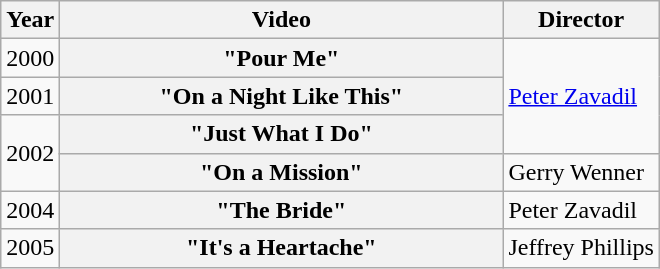<table class="wikitable plainrowheaders">
<tr>
<th>Year</th>
<th style="width:18em;">Video</th>
<th>Director</th>
</tr>
<tr>
<td>2000</td>
<th scope="row">"Pour Me"</th>
<td rowspan="3"><a href='#'>Peter Zavadil</a></td>
</tr>
<tr>
<td>2001</td>
<th scope="row">"On a Night Like This"</th>
</tr>
<tr>
<td rowspan="2">2002</td>
<th scope="row">"Just What I Do"</th>
</tr>
<tr>
<th scope="row">"On a Mission"</th>
<td>Gerry Wenner</td>
</tr>
<tr>
<td>2004</td>
<th scope="row">"The Bride"</th>
<td>Peter Zavadil</td>
</tr>
<tr>
<td>2005</td>
<th scope="row">"It's a Heartache"</th>
<td>Jeffrey Phillips</td>
</tr>
</table>
